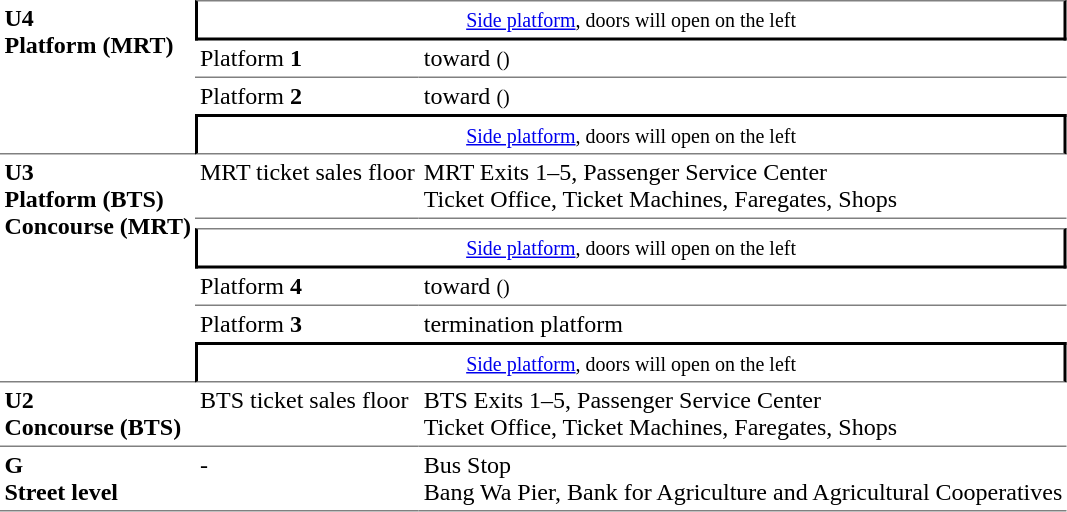<table table border=0 cellspacing=0 cellpadding=3>
<tr>
<td style = "border-bottom:solid 1px gray;" rowspan=4 valign=top><strong>U4<br>Platform (MRT)<br></strong></td>
<td style = "border-top:solid 1px gray;border-right:solid 2px black;border-left:solid 2px black;border-bottom:solid 2px black;text-align:center;" colspan=2><small><a href='#'>Side platform</a>, doors will open on the left</small></td>
</tr>
<tr>
<td style = "border-bottom:solid 1px gray;">Platform <span><strong>1</strong></span></td>
<td style = "border-bottom:solid 1px gray;"> toward  <small>()</small></td>
</tr>
<tr>
<td>Platform <span><strong>2</strong></span></td>
<td> toward  <small>()</small></td>
</tr>
<tr>
<td style = "border-top:solid 2px black;border-right:solid 2px black;border-left:solid 2px black;border-bottom:solid 1px gray;text-align:center;" colspan=2><small><a href='#'>Side platform</a>, doors will open on the left</small></td>
</tr>
<tr>
<td style = "border-bottom:solid 1px gray;" rowspan=6 valign=top><strong>U3<br>Platform (BTS)<br>Concourse (MRT)<br></strong></td>
<td style = "border-bottom:solid 1px gray;" valign=top>MRT ticket sales floor</td>
<td style = "border-bottom:solid 1px gray;" valign=top>MRT Exits 1–5, Passenger Service Center<br>Ticket Office, Ticket Machines, Faregates, Shops</td>
</tr>
<tr>
<td style = "text-align:center;" colspan=2></td>
</tr>
<tr>
<td style = "border-top:solid 1px gray;border-right:solid 2px black;border-left:solid 2px black;border-bottom:solid 2px black;text-align:center;" colspan=2><small><a href='#'>Side platform</a>, doors will open on the left</small></td>
</tr>
<tr>
<td style = "border-bottom:solid 1px gray;">Platform <span><strong>4</strong></span></td>
<td style = "border-bottom:solid 1px gray;"> toward  <small>()</small></td>
</tr>
<tr>
<td>Platform <span><strong>3</strong></span></td>
<td> termination platform</td>
</tr>
<tr>
<td style = "border-top:solid 2px black;border-right:solid 2px black;border-left:solid 2px black;border-bottom:solid 1px gray;text-align:center;" colspan=2><small><a href='#'>Side platform</a>, doors will open on the left</small></td>
</tr>
<tr>
<td style = "border-bottom:solid 1px gray;" rowspan=1 valign=top><strong>U2<br>Concourse (BTS)<br></strong></td>
<td style = "border-bottom:solid 1px gray;" valign=top>BTS ticket sales floor</td>
<td style = "border-bottom:solid 1px gray;" valign=top>BTS Exits 1–5, Passenger Service Center<br>Ticket Office, Ticket Machines, Faregates, Shops</td>
</tr>
<tr>
<td style = "border-bottom:solid 1px gray;" rowspan=1 valign=top><strong>G<br>Street level<br></strong></td>
<td style = "border-bottom:solid 1px gray;" valign=top>-</td>
<td style = "border-bottom:solid 1px gray;" valign=top>Bus Stop<br>Bang Wa Pier, Bank for Agriculture and Agricultural Cooperatives</td>
</tr>
</table>
